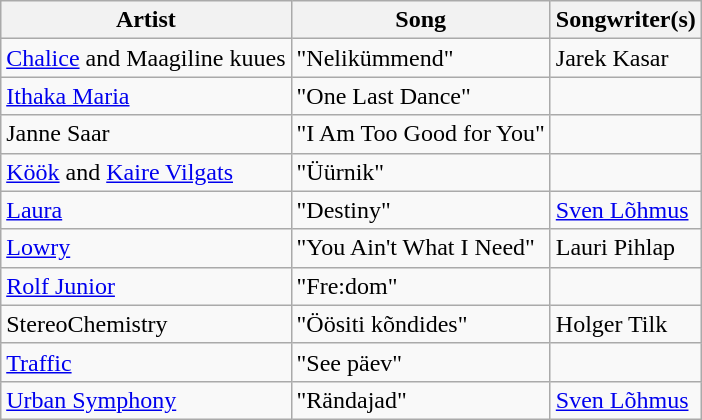<table class="sortable wikitable" style="margin: 1em auto 1em auto; text-align:left">
<tr>
<th>Artist</th>
<th>Song</th>
<th>Songwriter(s)</th>
</tr>
<tr>
<td><a href='#'>Chalice</a> and Maagiline kuues</td>
<td>"Nelikümmend"</td>
<td>Jarek Kasar</td>
</tr>
<tr>
<td><a href='#'>Ithaka Maria</a></td>
<td>"One Last Dance"</td>
<td></td>
</tr>
<tr>
<td>Janne Saar</td>
<td>"I Am Too Good for You"</td>
<td></td>
</tr>
<tr>
<td><a href='#'>Köök</a> and <a href='#'>Kaire Vilgats</a></td>
<td>"Üürnik"</td>
<td></td>
</tr>
<tr>
<td><a href='#'>Laura</a></td>
<td>"Destiny"</td>
<td><a href='#'>Sven Lõhmus</a></td>
</tr>
<tr>
<td><a href='#'>Lowry</a></td>
<td>"You Ain't What I Need"</td>
<td>Lauri Pihlap</td>
</tr>
<tr>
<td><a href='#'>Rolf Junior</a></td>
<td>"Fre:dom"</td>
<td></td>
</tr>
<tr>
<td>StereoChemistry</td>
<td>"Öösiti kõndides"</td>
<td>Holger Tilk</td>
</tr>
<tr>
<td><a href='#'>Traffic</a></td>
<td>"See päev"</td>
<td></td>
</tr>
<tr>
<td><a href='#'>Urban Symphony</a></td>
<td>"Rändajad"</td>
<td><a href='#'>Sven Lõhmus</a></td>
</tr>
</table>
